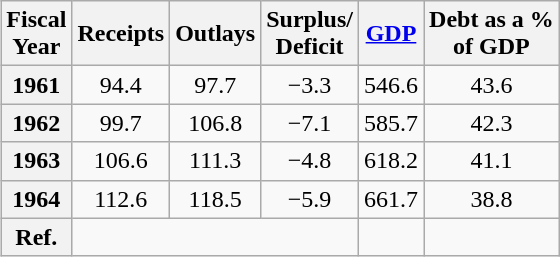<table class="wikitable" align="right" style="margin-left:1em; text-align:center">
<tr>
<th>Fiscal<br>Year</th>
<th>Receipts</th>
<th>Outlays</th>
<th>Surplus/<br>Deficit</th>
<th><a href='#'>GDP</a></th>
<th>Debt as a %<br>of GDP</th>
</tr>
<tr>
<th>1961</th>
<td>94.4</td>
<td>97.7</td>
<td>−3.3</td>
<td>546.6</td>
<td>43.6</td>
</tr>
<tr>
<th>1962</th>
<td>99.7</td>
<td>106.8</td>
<td>−7.1</td>
<td>585.7</td>
<td>42.3</td>
</tr>
<tr>
<th>1963</th>
<td>106.6</td>
<td>111.3</td>
<td>−4.8</td>
<td>618.2</td>
<td>41.1</td>
</tr>
<tr>
<th>1964</th>
<td>112.6</td>
<td>118.5</td>
<td>−5.9</td>
<td>661.7</td>
<td>38.8</td>
</tr>
<tr>
<th>Ref.</th>
<td colspan=3></td>
<td></td>
<td></td>
</tr>
</table>
